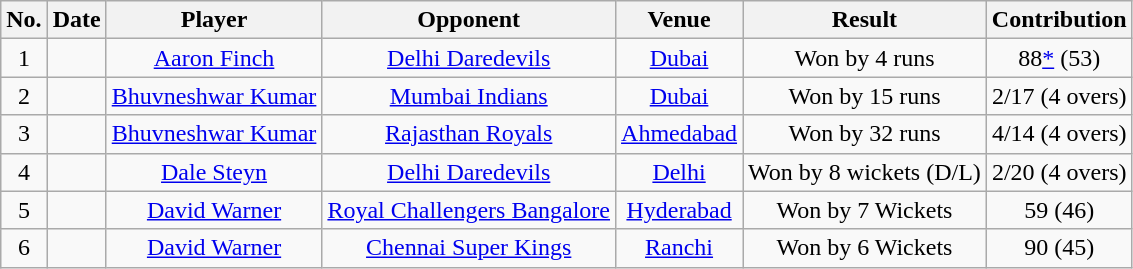<table class="wikitable" style="text-align:center">
<tr>
<th>No.</th>
<th>Date</th>
<th>Player</th>
<th>Opponent</th>
<th>Venue</th>
<th>Result</th>
<th>Contribution</th>
</tr>
<tr>
<td>1</td>
<td></td>
<td><a href='#'>Aaron Finch</a></td>
<td><a href='#'>Delhi Daredevils</a></td>
<td><a href='#'>Dubai</a></td>
<td>Won by 4 runs</td>
<td>88<a href='#'>*</a> (53)</td>
</tr>
<tr>
<td>2</td>
<td></td>
<td><a href='#'>Bhuvneshwar Kumar</a></td>
<td><a href='#'>Mumbai Indians</a></td>
<td><a href='#'>Dubai</a></td>
<td>Won by 15 runs</td>
<td>2/17 (4 overs)</td>
</tr>
<tr>
<td>3</td>
<td></td>
<td><a href='#'>Bhuvneshwar Kumar</a></td>
<td><a href='#'>Rajasthan Royals</a></td>
<td><a href='#'>Ahmedabad</a></td>
<td>Won by 32 runs</td>
<td>4/14 (4 overs)</td>
</tr>
<tr>
<td>4</td>
<td></td>
<td><a href='#'>Dale Steyn</a></td>
<td><a href='#'>Delhi Daredevils</a></td>
<td><a href='#'>Delhi</a></td>
<td>Won by 8 wickets (D/L)</td>
<td>2/20 (4 overs)</td>
</tr>
<tr>
<td>5</td>
<td></td>
<td><a href='#'>David Warner</a></td>
<td><a href='#'>Royal Challengers Bangalore</a></td>
<td><a href='#'>Hyderabad</a></td>
<td>Won by 7 Wickets</td>
<td>59 (46)</td>
</tr>
<tr>
<td>6</td>
<td></td>
<td><a href='#'>David Warner</a></td>
<td><a href='#'>Chennai Super Kings</a></td>
<td><a href='#'>Ranchi</a></td>
<td>Won by 6 Wickets</td>
<td>90 (45)</td>
</tr>
</table>
